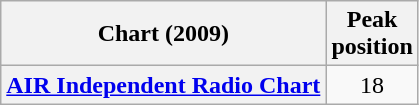<table class="wikitable plainrowheaders">
<tr>
<th scope="col">Chart (2009)</th>
<th scope="col">Peak<br>position</th>
</tr>
<tr>
<th scope="row"><a href='#'>AIR Independent Radio Chart</a></th>
<td style="text-align:center;">18</td>
</tr>
</table>
